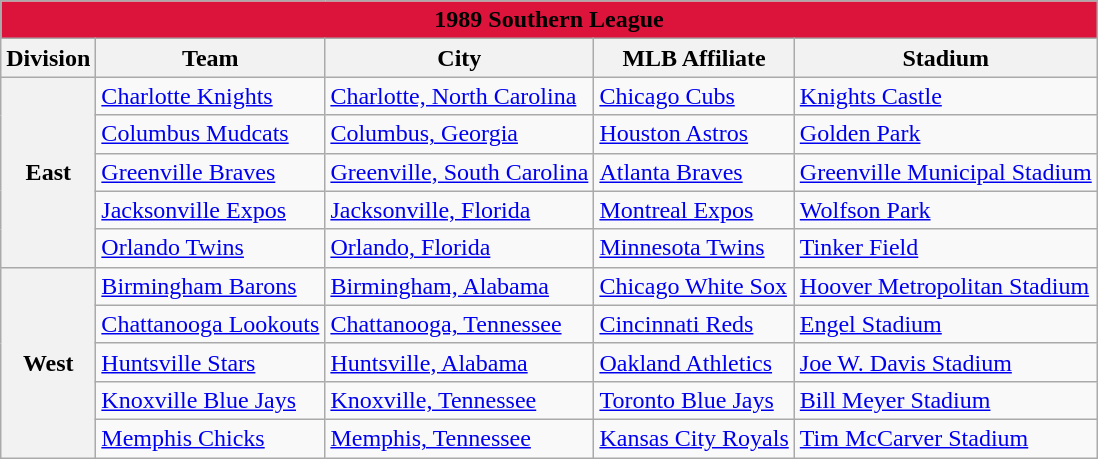<table class="wikitable" style="width:auto">
<tr>
<td bgcolor="#DC143C" align="center" colspan="7"><strong><span>1989 Southern League</span></strong></td>
</tr>
<tr>
<th>Division</th>
<th>Team</th>
<th>City</th>
<th>MLB Affiliate</th>
<th>Stadium</th>
</tr>
<tr>
<th rowspan="5">East</th>
<td><a href='#'>Charlotte Knights</a></td>
<td><a href='#'>Charlotte, North Carolina</a></td>
<td><a href='#'>Chicago Cubs</a></td>
<td><a href='#'>Knights Castle</a></td>
</tr>
<tr>
<td><a href='#'>Columbus Mudcats</a></td>
<td><a href='#'>Columbus, Georgia</a></td>
<td><a href='#'>Houston Astros</a></td>
<td><a href='#'>Golden Park</a></td>
</tr>
<tr>
<td><a href='#'>Greenville Braves</a></td>
<td><a href='#'>Greenville, South Carolina</a></td>
<td><a href='#'>Atlanta Braves</a></td>
<td><a href='#'>Greenville Municipal Stadium</a></td>
</tr>
<tr>
<td><a href='#'>Jacksonville Expos</a></td>
<td><a href='#'>Jacksonville, Florida</a></td>
<td><a href='#'>Montreal Expos</a></td>
<td><a href='#'>Wolfson Park</a></td>
</tr>
<tr>
<td><a href='#'>Orlando Twins</a></td>
<td><a href='#'>Orlando, Florida</a></td>
<td><a href='#'>Minnesota Twins</a></td>
<td><a href='#'>Tinker Field</a></td>
</tr>
<tr>
<th rowspan="5">West</th>
<td><a href='#'>Birmingham Barons</a></td>
<td><a href='#'>Birmingham, Alabama</a></td>
<td><a href='#'>Chicago White Sox</a></td>
<td><a href='#'>Hoover Metropolitan Stadium</a></td>
</tr>
<tr>
<td><a href='#'>Chattanooga Lookouts</a></td>
<td><a href='#'>Chattanooga, Tennessee</a></td>
<td><a href='#'>Cincinnati Reds</a></td>
<td><a href='#'>Engel Stadium</a></td>
</tr>
<tr>
<td><a href='#'>Huntsville Stars</a></td>
<td><a href='#'>Huntsville, Alabama</a></td>
<td><a href='#'>Oakland Athletics</a></td>
<td><a href='#'>Joe W. Davis Stadium</a></td>
</tr>
<tr>
<td><a href='#'>Knoxville Blue Jays</a></td>
<td><a href='#'>Knoxville, Tennessee</a></td>
<td><a href='#'>Toronto Blue Jays</a></td>
<td><a href='#'>Bill Meyer Stadium</a></td>
</tr>
<tr>
<td><a href='#'>Memphis Chicks</a></td>
<td><a href='#'>Memphis, Tennessee</a></td>
<td><a href='#'>Kansas City Royals</a></td>
<td><a href='#'>Tim McCarver Stadium</a></td>
</tr>
</table>
